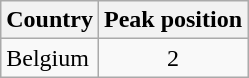<table class="wikitable">
<tr>
<th>Country</th>
<th>Peak position</th>
</tr>
<tr>
<td>Belgium</td>
<td align="center">2</td>
</tr>
</table>
